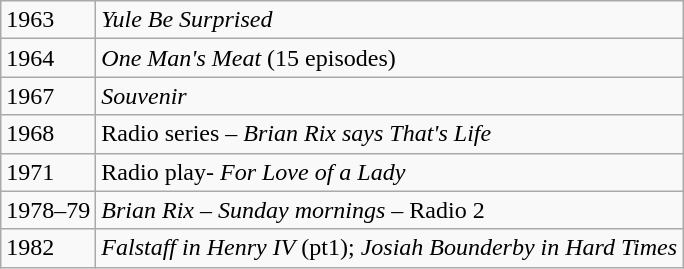<table class="wikitable">
<tr>
<td>1963</td>
<td><em>Yule Be Surprised</em></td>
</tr>
<tr>
<td>1964</td>
<td><em>One Man's Meat</em> (15 episodes)</td>
</tr>
<tr>
<td>1967</td>
<td><em>Souvenir</em></td>
</tr>
<tr>
<td>1968</td>
<td>Radio series – <em>Brian Rix says That's Life</em></td>
</tr>
<tr>
<td>1971</td>
<td>Radio play- <em>For Love of a Lady</em></td>
</tr>
<tr>
<td>1978–79</td>
<td><em>Brian Rix – Sunday mornings</em> – Radio 2</td>
</tr>
<tr>
<td>1982</td>
<td><em>Falstaff in Henry IV</em> (pt1); <em>Josiah Bounderby in Hard Times</em></td>
</tr>
</table>
